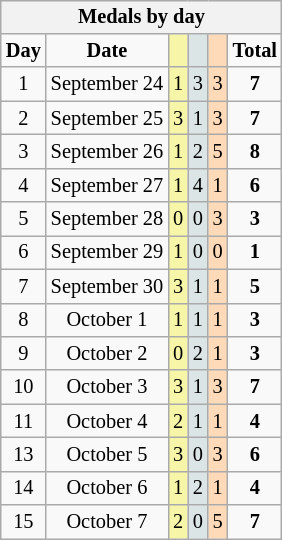<table class=wikitable style="font-size:85%; text-align:center;float:right;clear:right;margin-left:1em;">
<tr>
<th colspan=7>Medals by day</th>
</tr>
<tr>
<td><strong>Day</strong></td>
<td><strong>Date</strong></td>
<td bgcolor=F7F6A8></td>
<td bgcolor=DCE5E5></td>
<td bgcolor=FFDAB9></td>
<td><strong>Total</strong></td>
</tr>
<tr>
<td>1</td>
<td>September 24</td>
<td bgcolor=F7F6A8>1</td>
<td bgcolor=DCE5E5>3</td>
<td bgcolor=FFDAB9>3</td>
<td><strong>7</strong></td>
</tr>
<tr>
<td>2</td>
<td>September 25</td>
<td bgcolor=F7F6A8>3</td>
<td bgcolor=DCE5E5>1</td>
<td bgcolor=FFDAB9>3</td>
<td><strong>7</strong></td>
</tr>
<tr>
<td>3</td>
<td>September 26</td>
<td bgcolor=F7F6A8>1</td>
<td bgcolor=DCE5E5>2</td>
<td bgcolor=FFDAB9>5</td>
<td><strong>8</strong></td>
</tr>
<tr>
<td>4</td>
<td>September 27</td>
<td bgcolor=F7F6A8>1</td>
<td bgcolor=DCE5E5>4</td>
<td bgcolor=FFDAB9>1</td>
<td><strong>6</strong></td>
</tr>
<tr>
<td>5</td>
<td>September 28</td>
<td bgcolor=F7F6A8>0</td>
<td bgcolor=DCE5E5>0</td>
<td bgcolor=FFDAB9>3</td>
<td><strong>3</strong></td>
</tr>
<tr>
<td>6</td>
<td>September 29</td>
<td bgcolor=F7F6A8>1</td>
<td bgcolor=DCE5E5>0</td>
<td bgcolor=FFDAB9>0</td>
<td><strong>1</strong></td>
</tr>
<tr>
<td>7</td>
<td>September 30</td>
<td bgcolor=F7F6A8>3</td>
<td bgcolor=DCE5E5>1</td>
<td bgcolor=FFDAB9>1</td>
<td><strong>5</strong></td>
</tr>
<tr>
<td>8</td>
<td>October 1</td>
<td bgcolor=F7F6A8>1</td>
<td bgcolor=DCE5E5>1</td>
<td bgcolor=FFDAB9>1</td>
<td><strong>3</strong></td>
</tr>
<tr>
<td>9</td>
<td>October 2</td>
<td bgcolor=F7F6A8>0</td>
<td bgcolor=DCE5E5>2</td>
<td bgcolor=FFDAB9>1</td>
<td><strong>3</strong></td>
</tr>
<tr>
<td>10</td>
<td>October 3</td>
<td bgcolor=F7F6A8>3</td>
<td bgcolor=DCE5E5>1</td>
<td bgcolor=FFDAB9>3</td>
<td><strong>7</strong></td>
</tr>
<tr>
<td>11</td>
<td>October 4</td>
<td bgcolor=F7F6A8>2</td>
<td bgcolor=DCE5E5>1</td>
<td bgcolor=FFDAB9>1</td>
<td><strong>4</strong></td>
</tr>
<tr>
<td>13</td>
<td>October 5</td>
<td bgcolor=F7F6A8>3</td>
<td bgcolor=DCE5E5>0</td>
<td bgcolor=FFDAB9>3</td>
<td><strong>6</strong></td>
</tr>
<tr>
<td>14</td>
<td>October 6</td>
<td bgcolor=F7F6A8>1</td>
<td bgcolor=DCE5E5>2</td>
<td bgcolor=FFDAB9>1</td>
<td><strong>4</strong></td>
</tr>
<tr>
<td>15</td>
<td>October 7</td>
<td bgcolor=F7F6A8>2</td>
<td bgcolor=DCE5E5>0</td>
<td bgcolor=FFDAB9>5</td>
<td><strong>7</strong></td>
</tr>
</table>
